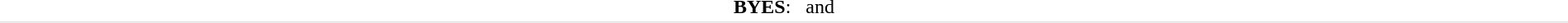<table style="text-align:center; border-bottom:1px solid #E0E0E0" width=100%>
<tr>
<td><strong>BYES</strong>:   and </td>
</tr>
</table>
